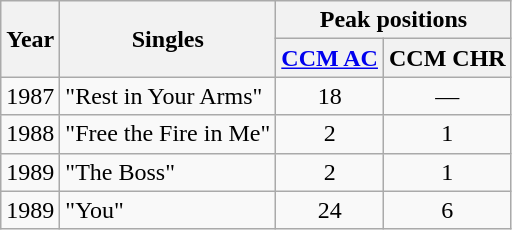<table class="wikitable">
<tr>
<th rowspan="2">Year</th>
<th rowspan="2">Singles</th>
<th colspan="2">Peak positions</th>
</tr>
<tr>
<th><a href='#'>CCM AC</a></th>
<th>CCM CHR</th>
</tr>
<tr>
<td>1987</td>
<td>"Rest in Your Arms"</td>
<td align="center">18</td>
<td align="center">—</td>
</tr>
<tr>
<td>1988</td>
<td>"Free the Fire in Me"</td>
<td align="center">2</td>
<td align="center">1</td>
</tr>
<tr>
<td>1989</td>
<td>"The Boss"</td>
<td align="center">2</td>
<td align="center">1</td>
</tr>
<tr>
<td>1989</td>
<td>"You"</td>
<td align="center">24</td>
<td align="center">6</td>
</tr>
</table>
